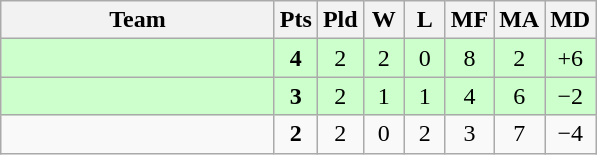<table class=wikitable style="text-align:center">
<tr>
<th width=175>Team</th>
<th width=20>Pts</th>
<th width=20>Pld</th>
<th width=20>W</th>
<th width=20>L</th>
<th width=20>MF</th>
<th width=20>MA</th>
<th width=20>MD</th>
</tr>
<tr bgcolor=#ccffcc>
<td align=left></td>
<td><strong>4</strong></td>
<td>2</td>
<td>2</td>
<td>0</td>
<td>8</td>
<td>2</td>
<td>+6</td>
</tr>
<tr bgcolor=#ccffcc>
<td align=left></td>
<td><strong>3</strong></td>
<td>2</td>
<td>1</td>
<td>1</td>
<td>4</td>
<td>6</td>
<td>−2</td>
</tr>
<tr>
<td align=left></td>
<td><strong>2</strong></td>
<td>2</td>
<td>0</td>
<td>2</td>
<td>3</td>
<td>7</td>
<td>−4</td>
</tr>
</table>
